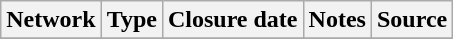<table class="wikitable sortable">
<tr>
<th>Network</th>
<th>Type</th>
<th>Closure date</th>
<th>Notes</th>
<th>Source</th>
</tr>
<tr>
</tr>
</table>
